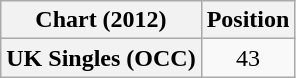<table class="wikitable plainrowheaders" style="text-align:center">
<tr>
<th scope="col">Chart (2012)</th>
<th scope="col">Position</th>
</tr>
<tr>
<th scope="row">UK Singles (OCC)</th>
<td>43</td>
</tr>
</table>
